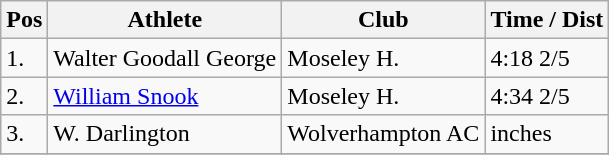<table class="wikitable">
<tr>
<th>Pos</th>
<th>Athlete</th>
<th>Club</th>
<th>Time / Dist</th>
</tr>
<tr>
<td>1.</td>
<td>Walter Goodall George</td>
<td>Moseley H.</td>
<td>4:18 2/5</td>
</tr>
<tr>
<td>2.</td>
<td><a href='#'>William Snook</a></td>
<td>Moseley H.</td>
<td>4:34 2/5</td>
</tr>
<tr>
<td>3.</td>
<td>W. Darlington</td>
<td>Wolverhampton AC</td>
<td>inches</td>
</tr>
<tr>
</tr>
</table>
